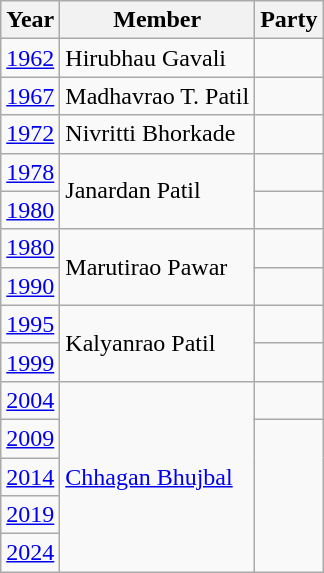<table class="wikitable">
<tr>
<th>Year</th>
<th>Member</th>
<th colspan="2">Party</th>
</tr>
<tr>
<td><a href='#'>1962</a></td>
<td>Hirubhau Gavali</td>
<td></td>
</tr>
<tr>
<td><a href='#'>1967</a></td>
<td>Madhavrao T. Patil</td>
</tr>
<tr>
<td><a href='#'>1972</a></td>
<td>Nivritti Bhorkade</td>
<td></td>
</tr>
<tr>
<td><a href='#'>1978</a></td>
<td rowspan="2">Janardan Patil</td>
</tr>
<tr>
<td><a href='#'>1980</a></td>
<td></td>
</tr>
<tr>
<td><a href='#'>1980</a></td>
<td rowspan="2">Marutirao Pawar</td>
<td></td>
</tr>
<tr>
<td><a href='#'>1990</a></td>
<td></td>
</tr>
<tr>
<td><a href='#'>1995</a></td>
<td rowspan="2">Kalyanrao Patil</td>
<td></td>
</tr>
<tr>
<td><a href='#'>1999</a></td>
</tr>
<tr>
<td><a href='#'>2004</a></td>
<td Rowspan=5><a href='#'>Chhagan Bhujbal</a></td>
<td></td>
</tr>
<tr>
<td><a href='#'>2009</a></td>
</tr>
<tr>
<td><a href='#'>2014</a></td>
</tr>
<tr>
<td><a href='#'>2019</a></td>
</tr>
<tr>
<td><a href='#'>2024</a></td>
</tr>
</table>
